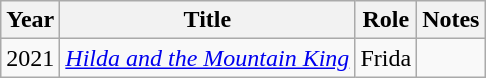<table class="wikitable">
<tr>
<th>Year</th>
<th>Title</th>
<th>Role</th>
<th>Notes</th>
</tr>
<tr>
<td>2021</td>
<td><em><a href='#'>Hilda and the Mountain King</a></em></td>
<td>Frida</td>
<td></td>
</tr>
</table>
